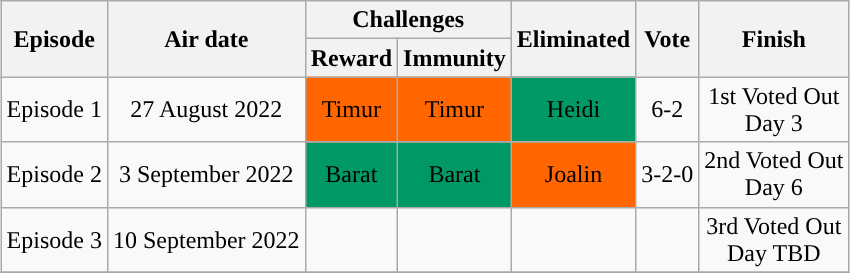<table class="wikitable" style="margin:auto; text-align:center">
<tr>
<th rowspan="2">Episode</th>
<th rowspan="2">Air date</th>
<th colspan="2">Challenges</th>
<th rowspan="2">Eliminated</th>
<th rowspan="2">Vote</th>
<th rowspan="2">Finish</th>
</tr>
<tr>
<th>Reward</th>
<th>Immunity</th>
</tr>
<tr>
<td>Episode 1</td>
<td>27 August 2022</td>
<td bgcolor="#ff6600" >Timur</td>
<td bgcolor="#ff6600" >Timur</td>
<td bgcolor="#009966" >Heidi</td>
<td>6-2</td>
<td>1st Voted Out<br>Day 3</td>
</tr>
<tr>
<td>Episode 2</td>
<td>3 September 2022</td>
<td bgcolor="#009966" >Barat</td>
<td bgcolor="#009966" >Barat</td>
<td bgcolor="#ff6600" >Joalin</td>
<td>3-2-0</td>
<td>2nd Voted Out<br>Day 6</td>
</tr>
<tr>
<td>Episode 3</td>
<td>10 September 2022</td>
<td bgcolor=""></td>
<td bgcolor=""></td>
<td bgcolor=""></td>
<td></td>
<td>3rd Voted Out<br>Day TBD</td>
</tr>
<tr>
</tr>
</table>
